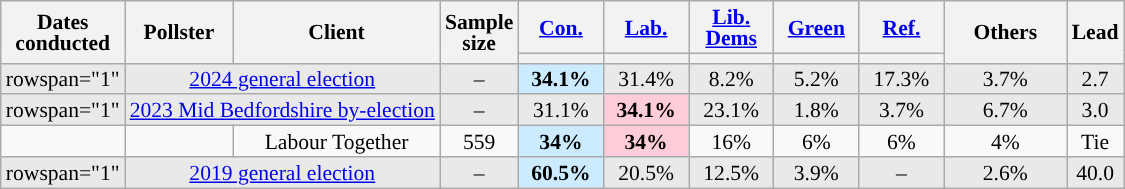<table class="wikitable sortable mw-datatable" style="text-align:center; font-size:90%; line-height:14px;">
<tr>
<th rowspan="2">Dates <br>conducted</th>
<th rowspan="2">Pollster</th>
<th rowspan="2">Client</th>
<th rowspan="2" data-sort-type="number">Sample <br>size</th>
<th class="unsortable" style="width:50px;"><a href='#'>Con.</a></th>
<th class="unsortable" style="width:50px;"><a href='#'>Lab.</a></th>
<th class="unsortable" style="width:50px;"><a href='#'>Lib. Dems</a></th>
<th class="unsortable" style="width:50px;"><a href='#'>Green</a></th>
<th class="unsortable" style="width:50px;"><a href='#'>Ref.</a></th>
<th rowspan="2" class="unsortable" style="width:75px;">Others</th>
<th rowspan="2" data-sort-type="number">Lead</th>
</tr>
<tr>
<th data-sort-type="number" style="background:"></th>
<th data-sort-type="number" style="background:"></th>
<th data-sort-type="number" style="background:"></th>
<th data-sort-type="number" style="background:"></th>
<th data-sort-type="number" style="background:"></th>
</tr>
<tr style="background:#e9e9e9;">
<td>rowspan="1" </td>
<td colspan="2" rowspan="1"><a href='#'>2024 general election</a></td>
<td>–</td>
<td style="background:#CCEBFF;"><strong>34.1%</strong></td>
<td>31.4%</td>
<td>8.2%</td>
<td>5.2%</td>
<td>17.3%</td>
<td>3.7%</td>
<td style="background:">2.7</td>
</tr>
<tr style="background:#e9e9e9;">
<td>rowspan="1" </td>
<td colspan="2" rowspan="1"><a href='#'>2023 Mid Bedfordshire by-election</a></td>
<td>–</td>
<td>31.1%</td>
<td style="background:#FFCCD9;"><strong>34.1%</strong></td>
<td>23.1%</td>
<td>1.8%</td>
<td>3.7%</td>
<td>6.7%</td>
<td style="background:">3.0</td>
</tr>
<tr>
<td></td>
<td></td>
<td>Labour Together</td>
<td>559</td>
<td style="background:#CCEBFF;"><strong>34%</strong></td>
<td style="background:#FFCCD9;"><strong>34%</strong></td>
<td>16%</td>
<td>6%</td>
<td>6%</td>
<td>4%</td>
<td>Tie</td>
</tr>
<tr style="background:#e9e9e9;">
<td>rowspan="1" </td>
<td colspan="2" rowspan="1"><a href='#'>2019 general election</a></td>
<td>–</td>
<td style="background:#CCEBFF;"><strong>60.5%</strong></td>
<td>20.5%</td>
<td>12.5%</td>
<td>3.9%</td>
<td>–</td>
<td>2.6%</td>
<td style="background:">40.0</td>
</tr>
</table>
